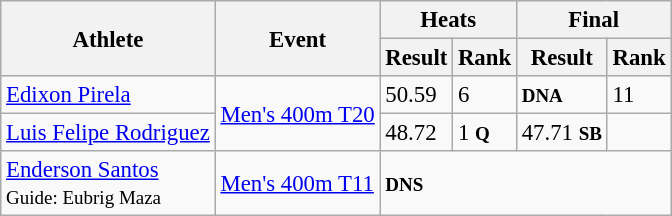<table class="wikitable" style="font-size:95%">
<tr>
<th rowspan="2">Athlete</th>
<th rowspan="2">Event</th>
<th colspan="2">Heats</th>
<th colspan="2">Final</th>
</tr>
<tr>
<th>Result</th>
<th>Rank</th>
<th>Result</th>
<th>Rank</th>
</tr>
<tr>
<td><a href='#'>Edixon Pirela</a></td>
<td rowspan="2"><a href='#'>Men's 400m T20</a></td>
<td>50.59</td>
<td>6</td>
<td><abbr><strong><small>DNA</small></strong></abbr></td>
<td>11</td>
</tr>
<tr>
<td><a href='#'>Luis Felipe Rodriguez</a></td>
<td>48.72</td>
<td>1 <small><strong>Q</strong></small></td>
<td>47.71 <small><strong>SB</strong></small></td>
<td></td>
</tr>
<tr>
<td><a href='#'>Enderson Santos</a><br><small>Guide: Eubrig Maza</small></td>
<td><a href='#'>Men's 400m T11</a></td>
<td colspan="4"><strong><small>DNS</small></strong></td>
</tr>
</table>
